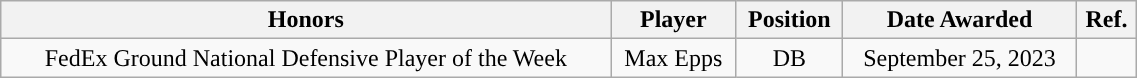<table class="wikitable" style="width: 60%;text-align: center;">
<tr>
<th>Honors</th>
<th>Player</th>
<th>Position</th>
<th>Date Awarded</th>
<th>Ref.</th>
</tr>
<tr align="center">
<td rowspan="1">FedEx Ground National Defensive Player of the Week</td>
<td>Max Epps</td>
<td>DB</td>
<td>September 25, 2023</td>
<td></td>
</tr>
</table>
